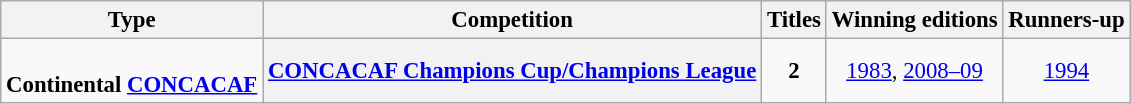<table class="wikitable plainrowheaders" style="font-size:95%; text-align: center;">
<tr>
<th>Type</th>
<th>Competition</th>
<th>Titles</th>
<th>Winning editions</th>
<th>Runners-up</th>
</tr>
<tr>
<td rowspan="1"><br><strong>Continental <a href='#'>CONCACAF</a></strong></td>
<th scope=col><a href='#'>CONCACAF Champions Cup/Champions League</a></th>
<td><strong>2</strong></td>
<td><a href='#'>1983</a>, <a href='#'>2008–09</a></td>
<td><a href='#'>1994</a></td>
</tr>
</table>
